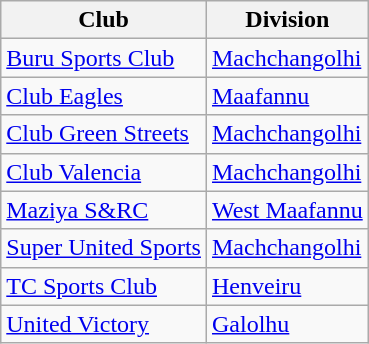<table class="wikitable sortable" style="text-align: left;">
<tr>
<th>Club</th>
<th>Division</th>
</tr>
<tr>
<td><a href='#'>Buru Sports Club</a></td>
<td><a href='#'>Machchangolhi</a></td>
</tr>
<tr>
<td><a href='#'>Club Eagles</a></td>
<td><a href='#'>Maafannu</a></td>
</tr>
<tr>
<td><a href='#'>Club Green Streets</a></td>
<td><a href='#'>Machchangolhi</a></td>
</tr>
<tr>
<td><a href='#'>Club Valencia</a></td>
<td><a href='#'>Machchangolhi</a></td>
</tr>
<tr>
<td><a href='#'>Maziya S&RC</a></td>
<td><a href='#'>West Maafannu</a></td>
</tr>
<tr>
<td><a href='#'>Super United Sports</a></td>
<td><a href='#'>Machchangolhi</a></td>
</tr>
<tr>
<td><a href='#'>TC Sports Club</a></td>
<td><a href='#'>Henveiru</a></td>
</tr>
<tr>
<td><a href='#'>United Victory</a></td>
<td><a href='#'>Galolhu</a></td>
</tr>
</table>
